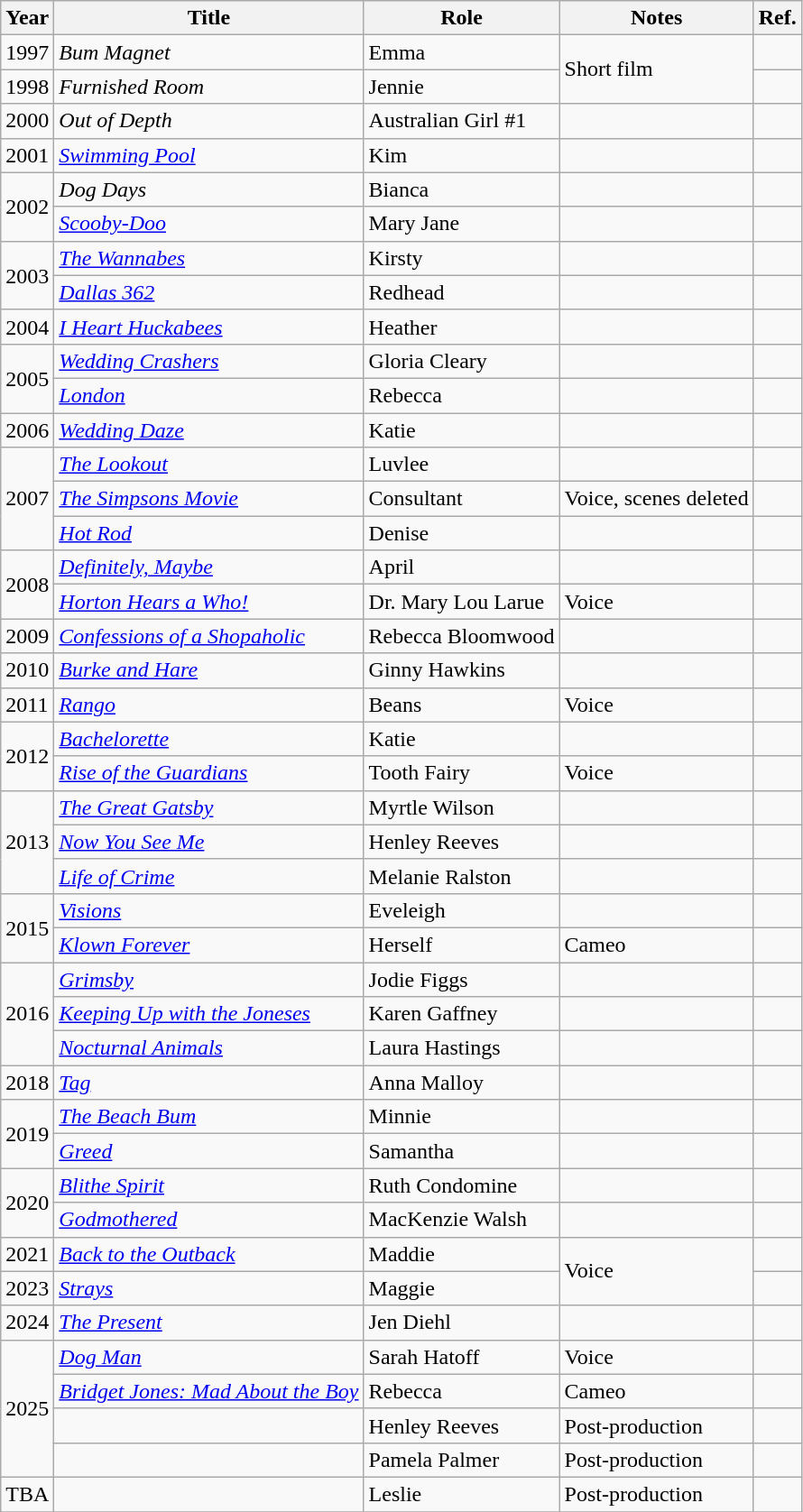<table class="wikitable sortable">
<tr>
<th>Year</th>
<th>Title</th>
<th>Role</th>
<th>Notes</th>
<th>Ref.</th>
</tr>
<tr>
<td>1997</td>
<td><em>Bum Magnet</em></td>
<td>Emma</td>
<td rowspan="2">Short film</td>
<td></td>
</tr>
<tr>
<td>1998</td>
<td><em>Furnished Room</em></td>
<td>Jennie</td>
<td></td>
</tr>
<tr>
<td>2000</td>
<td><em>Out of Depth</em></td>
<td>Australian Girl #1</td>
<td></td>
<td></td>
</tr>
<tr>
<td>2001</td>
<td><em><a href='#'>Swimming Pool</a></em></td>
<td>Kim</td>
<td></td>
<td></td>
</tr>
<tr>
<td rowspan="2">2002</td>
<td><em>Dog Days</em></td>
<td>Bianca</td>
<td></td>
<td></td>
</tr>
<tr>
<td><em><a href='#'>Scooby-Doo</a></em></td>
<td>Mary Jane</td>
<td></td>
<td></td>
</tr>
<tr>
<td rowspan="2">2003</td>
<td><em><a href='#'>The Wannabes</a></em></td>
<td>Kirsty</td>
<td></td>
<td></td>
</tr>
<tr>
<td><em><a href='#'>Dallas 362</a></em></td>
<td>Redhead</td>
<td></td>
<td></td>
</tr>
<tr>
<td>2004</td>
<td><em><a href='#'>I Heart Huckabees</a></em></td>
<td>Heather</td>
<td></td>
<td></td>
</tr>
<tr>
<td rowspan="2">2005</td>
<td><em><a href='#'>Wedding Crashers</a></em></td>
<td>Gloria Cleary</td>
<td></td>
<td></td>
</tr>
<tr>
<td><em><a href='#'>London</a></em></td>
<td>Rebecca</td>
<td></td>
<td></td>
</tr>
<tr>
<td>2006</td>
<td><em><a href='#'>Wedding Daze</a></em></td>
<td>Katie</td>
<td></td>
<td></td>
</tr>
<tr>
<td rowspan="3">2007</td>
<td><em><a href='#'>The Lookout</a></em></td>
<td>Luvlee</td>
<td></td>
<td></td>
</tr>
<tr>
<td><em><a href='#'>The Simpsons Movie</a></em></td>
<td>Consultant</td>
<td>Voice, scenes deleted</td>
<td style="text-align:center;"></td>
</tr>
<tr>
<td><em><a href='#'>Hot Rod</a></em></td>
<td>Denise</td>
<td></td>
<td></td>
</tr>
<tr>
<td rowspan="2">2008</td>
<td><em><a href='#'>Definitely, Maybe</a></em></td>
<td>April</td>
<td></td>
<td></td>
</tr>
<tr>
<td><em><a href='#'>Horton Hears a Who!</a></em></td>
<td>Dr. Mary Lou Larue</td>
<td>Voice</td>
<td></td>
</tr>
<tr>
<td>2009</td>
<td><em><a href='#'>Confessions of a Shopaholic</a></em></td>
<td>Rebecca Bloomwood</td>
<td></td>
<td></td>
</tr>
<tr>
<td>2010</td>
<td><em><a href='#'>Burke and Hare</a></em></td>
<td>Ginny Hawkins</td>
<td></td>
<td></td>
</tr>
<tr>
<td>2011</td>
<td><em><a href='#'>Rango</a></em></td>
<td>Beans</td>
<td>Voice</td>
<td></td>
</tr>
<tr>
<td rowspan="2">2012</td>
<td><em><a href='#'>Bachelorette</a></em></td>
<td>Katie</td>
<td></td>
<td></td>
</tr>
<tr>
<td><em><a href='#'>Rise of the Guardians</a></em></td>
<td>Tooth Fairy</td>
<td>Voice</td>
<td></td>
</tr>
<tr>
<td rowspan="3">2013</td>
<td><em><a href='#'>The Great Gatsby</a></em></td>
<td>Myrtle Wilson</td>
<td></td>
<td></td>
</tr>
<tr>
<td><em><a href='#'>Now You See Me</a></em></td>
<td>Henley Reeves</td>
<td></td>
<td></td>
</tr>
<tr>
<td><em><a href='#'>Life of Crime</a></em></td>
<td>Melanie Ralston</td>
<td></td>
<td></td>
</tr>
<tr>
<td rowspan="2">2015</td>
<td><em><a href='#'>Visions</a></em></td>
<td>Eveleigh</td>
<td></td>
<td></td>
</tr>
<tr>
<td><em><a href='#'>Klown Forever</a></em></td>
<td>Herself</td>
<td>Cameo</td>
<td></td>
</tr>
<tr>
<td rowspan="3">2016</td>
<td><em><a href='#'>Grimsby</a></em></td>
<td>Jodie Figgs</td>
<td></td>
<td></td>
</tr>
<tr>
<td><em><a href='#'>Keeping Up with the Joneses</a></em></td>
<td>Karen Gaffney</td>
<td></td>
<td></td>
</tr>
<tr>
<td><em><a href='#'>Nocturnal Animals</a></em></td>
<td>Laura Hastings</td>
<td></td>
<td></td>
</tr>
<tr>
<td>2018</td>
<td><em><a href='#'>Tag</a></em></td>
<td>Anna Malloy</td>
<td></td>
<td></td>
</tr>
<tr>
<td rowspan="2">2019</td>
<td><em><a href='#'>The Beach Bum</a></em></td>
<td>Minnie</td>
<td></td>
<td></td>
</tr>
<tr>
<td><em><a href='#'>Greed</a></em></td>
<td>Samantha</td>
<td></td>
<td></td>
</tr>
<tr>
<td rowspan="2">2020</td>
<td><em><a href='#'>Blithe Spirit</a></em></td>
<td>Ruth Condomine</td>
<td></td>
<td></td>
</tr>
<tr>
<td><em><a href='#'>Godmothered</a></em></td>
<td>MacKenzie Walsh</td>
<td></td>
<td></td>
</tr>
<tr>
<td>2021</td>
<td><em><a href='#'>Back to the Outback</a></em></td>
<td>Maddie</td>
<td rowspan="2">Voice</td>
<td></td>
</tr>
<tr>
<td>2023</td>
<td><em><a href='#'>Strays</a></em></td>
<td>Maggie</td>
<td></td>
</tr>
<tr>
<td>2024</td>
<td><em><a href='#'>The Present</a></em></td>
<td>Jen Diehl</td>
<td></td>
<td></td>
</tr>
<tr>
<td rowspan="4">2025</td>
<td><em><a href='#'>Dog Man</a></em></td>
<td>Sarah Hatoff</td>
<td>Voice</td>
<td></td>
</tr>
<tr>
<td><em><a href='#'>Bridget Jones: Mad About the Boy</a></em></td>
<td>Rebecca</td>
<td>Cameo</td>
<td></td>
</tr>
<tr>
<td></td>
<td>Henley Reeves</td>
<td>Post-production</td>
<td style="text-align:center;"></td>
</tr>
<tr>
<td></td>
<td>Pamela Palmer</td>
<td>Post-production</td>
<td style="text-align:center;"></td>
</tr>
<tr>
<td>TBA</td>
<td></td>
<td>Leslie</td>
<td>Post-production</td>
<td></td>
</tr>
<tr>
</tr>
</table>
